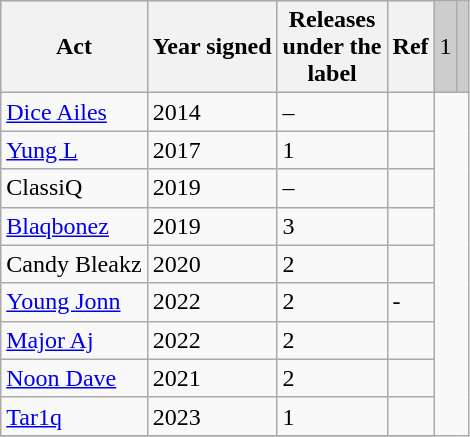<table class="wikitable">
<tr style="background:#ccc;">
<th>Act</th>
<th>Year signed</th>
<th>Releases<br> under the<br> label</th>
<th>Ref</th>
<td>1</td>
<td></td>
</tr>
<tr>
<td><a href='#'>Dice Ailes</a></td>
<td>2014</td>
<td>–</td>
<td></td>
</tr>
<tr>
<td><a href='#'>Yung L</a></td>
<td>2017</td>
<td>1</td>
<td></td>
</tr>
<tr>
<td>ClassiQ</td>
<td>2019</td>
<td>–</td>
<td></td>
</tr>
<tr>
<td><a href='#'>Blaqbonez</a></td>
<td>2019</td>
<td>3</td>
<td></td>
</tr>
<tr>
<td>Candy Bleakz</td>
<td>2020</td>
<td>2</td>
<td></td>
</tr>
<tr>
<td><a href='#'>Young Jonn</a></td>
<td>2022</td>
<td>2</td>
<td>-</td>
</tr>
<tr>
<td><a href='#'>Major Aj </a></td>
<td>2022</td>
<td>2</td>
<td></td>
</tr>
<tr>
<td><a href='#'>Noon Dave </a></td>
<td>2021</td>
<td>2</td>
<td></td>
</tr>
<tr>
<td><a href='#'>Tar1q </a></td>
<td>2023</td>
<td>1</td>
<td></td>
</tr>
<tr>
</tr>
</table>
